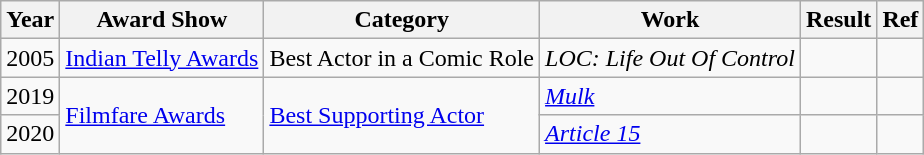<table class= "wikitable sortable">
<tr>
<th>Year</th>
<th>Award Show</th>
<th>Category</th>
<th>Work</th>
<th>Result</th>
<th>Ref</th>
</tr>
<tr>
<td>2005</td>
<td><a href='#'>Indian Telly Awards</a></td>
<td>Best Actor in a Comic Role</td>
<td><em>LOC: Life Out Of Control</em></td>
<td></td>
<td></td>
</tr>
<tr>
<td>2019</td>
<td rowspan="2"><a href='#'>Filmfare Awards</a></td>
<td rowspan="2"><a href='#'>Best Supporting Actor</a></td>
<td><em><a href='#'>Mulk</a></em></td>
<td></td>
<td></td>
</tr>
<tr>
<td>2020</td>
<td><em><a href='#'>Article 15</a></em></td>
<td></td>
<td></td>
</tr>
</table>
